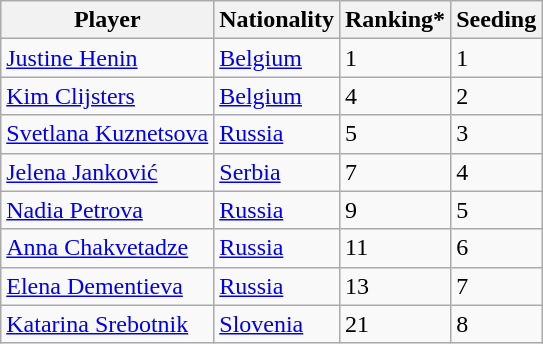<table class="wikitable" border="1">
<tr>
<th>Player</th>
<th>Nationality</th>
<th>Ranking*</th>
<th>Seeding</th>
</tr>
<tr>
<td><a href='#'>Justine Henin</a></td>
<td> <a href='#'>Belgium</a></td>
<td>1</td>
<td>1</td>
</tr>
<tr>
<td><a href='#'>Kim Clijsters</a></td>
<td> <a href='#'>Belgium</a></td>
<td>4</td>
<td>2</td>
</tr>
<tr>
<td><a href='#'>Svetlana Kuznetsova</a></td>
<td> <a href='#'>Russia</a></td>
<td>5</td>
<td>3</td>
</tr>
<tr>
<td><a href='#'>Jelena Janković</a></td>
<td> <a href='#'>Serbia</a></td>
<td>7</td>
<td>4</td>
</tr>
<tr>
<td><a href='#'>Nadia Petrova</a></td>
<td> <a href='#'>Russia</a></td>
<td>9</td>
<td>5</td>
</tr>
<tr>
<td><a href='#'>Anna Chakvetadze</a></td>
<td> <a href='#'>Russia</a></td>
<td>11</td>
<td>6</td>
</tr>
<tr>
<td><a href='#'>Elena Dementieva</a></td>
<td> <a href='#'>Russia</a></td>
<td>13</td>
<td>7</td>
</tr>
<tr>
<td><a href='#'>Katarina Srebotnik</a></td>
<td> <a href='#'>Slovenia</a></td>
<td>21</td>
<td>8</td>
</tr>
</table>
